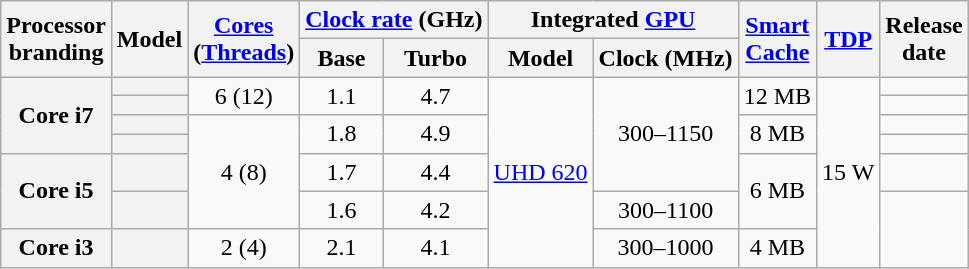<table class="wikitable sortable nowrap" style="text-align: center;">
<tr>
<th class="unsortable" rowspan="2">Processor<br>branding</th>
<th rowspan="2">Model</th>
<th class="unsortable" rowspan="2"><a href='#'>Cores</a><br>(<a href='#'>Threads</a>)</th>
<th colspan="2"><a href='#'>Clock rate</a> (GHz)</th>
<th colspan="2">Integrated <a href='#'>GPU</a></th>
<th class="unsortable" rowspan="2"><a href='#'>Smart<br>Cache</a></th>
<th rowspan="2"><a href='#'>TDP</a></th>
<th rowspan="2">Release<br>date</th>
</tr>
<tr>
<th class="unsortable">Base</th>
<th class="unsortable">Turbo</th>
<th class="unsortable">Model</th>
<th class="unsortable">Clock (MHz)</th>
</tr>
<tr>
<th rowspan="4">Core i7</th>
<th style="text-align:left;" data-sort-value="sku7"></th>
<td rowspan="2">6 (12)</td>
<td rowspan="2">1.1</td>
<td rowspan="2">4.7</td>
<td rowspan="7"><a href='#'>UHD 620</a></td>
<td rowspan="5">300–1150</td>
<td rowspan="2">12 MB</td>
<td rowspan="7">15 W</td>
<td></td>
</tr>
<tr>
<th style="text-align:left;" data-sort-value="sku6"></th>
<td></td>
</tr>
<tr>
<th style="text-align:left;" data-sort-value="sku5"></th>
<td rowspan="4">4 (8)</td>
<td rowspan="2">1.8</td>
<td rowspan="2">4.9</td>
<td rowspan="2">8 MB</td>
<td></td>
</tr>
<tr>
<th style="text-align:left;" data-sort-value="sku4"></th>
<td></td>
</tr>
<tr>
<th rowspan="2">Core i5</th>
<th style="text-align:left;" data-sort-value="sku3"></th>
<td>1.7</td>
<td>4.4</td>
<td rowspan="2">6 MB</td>
<td></td>
</tr>
<tr>
<th style="text-align:left;" data-sort-value="sku2"></th>
<td>1.6</td>
<td>4.2</td>
<td>300–1100</td>
<td rowspan="2"></td>
</tr>
<tr>
<th>Core i3</th>
<th style="text-align:left;" data-sort-value="sku1"></th>
<td>2 (4)</td>
<td>2.1</td>
<td>4.1</td>
<td>300–1000</td>
<td>4 MB</td>
</tr>
</table>
